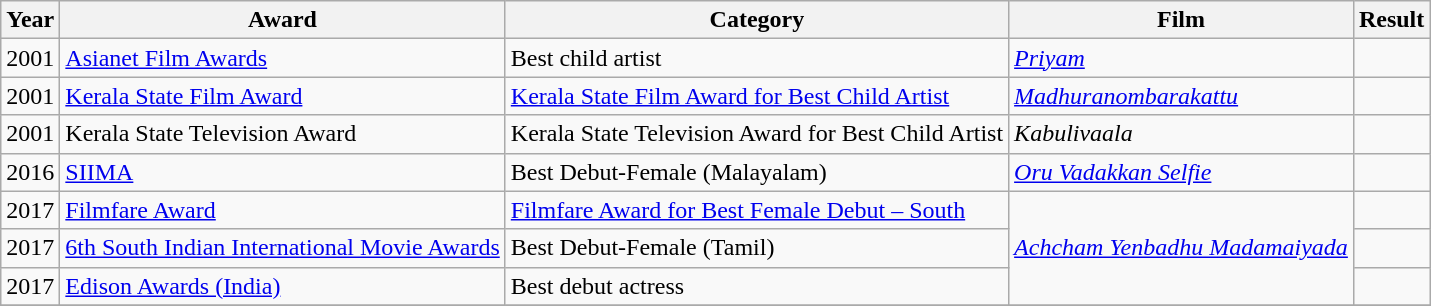<table class="wikitable">
<tr>
<th>Year</th>
<th>Award</th>
<th>Category</th>
<th>Film</th>
<th>Result</th>
</tr>
<tr>
<td>2001</td>
<td><a href='#'>Asianet Film Awards</a></td>
<td>Best child artist</td>
<td><em><a href='#'>Priyam</a></em></td>
<td></td>
</tr>
<tr>
<td>2001</td>
<td><a href='#'>Kerala State Film Award </a></td>
<td><a href='#'>Kerala State Film Award for Best Child Artist</a></td>
<td><em><a href='#'>Madhuranombarakattu</a></em></td>
<td></td>
</tr>
<tr>
<td>2001</td>
<td>Kerala State Television Award</td>
<td>Kerala State Television Award for Best Child Artist</td>
<td><em>Kabulivaala</em></td>
<td></td>
</tr>
<tr>
<td>2016</td>
<td><a href='#'>SIIMA</a></td>
<td>Best Debut-Female (Malayalam)</td>
<td><em><a href='#'>Oru Vadakkan Selfie</a></em></td>
<td></td>
</tr>
<tr>
<td>2017</td>
<td><a href='#'>Filmfare Award</a></td>
<td><a href='#'>Filmfare Award for Best Female Debut – South</a></td>
<td rowspan=3><em><a href='#'>Achcham Yenbadhu Madamaiyada</a></em></td>
<td></td>
</tr>
<tr>
<td>2017</td>
<td><a href='#'>6th South Indian International Movie Awards</a></td>
<td>Best Debut-Female (Tamil)</td>
<td></td>
</tr>
<tr>
<td>2017</td>
<td><a href='#'>Edison Awards (India)</a></td>
<td>Best debut actress</td>
<td></td>
</tr>
<tr>
</tr>
</table>
